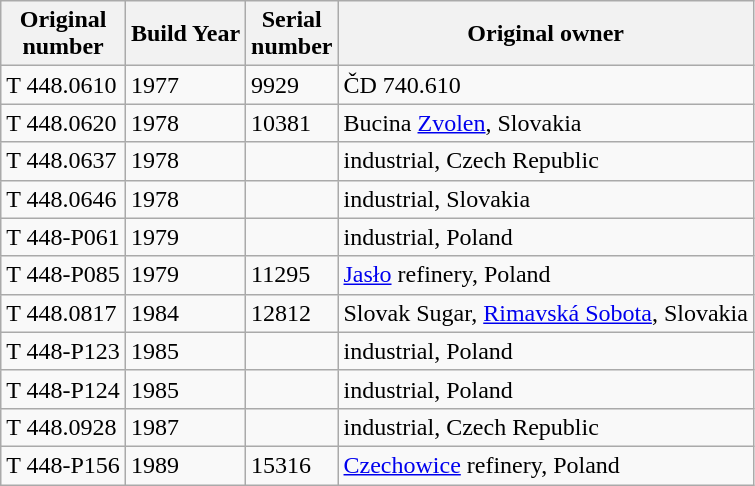<table class="wikitable">
<tr>
<th>Original<br>number</th>
<th>Build Year</th>
<th>Serial<br>number</th>
<th>Original owner</th>
</tr>
<tr>
<td>T 448.0610</td>
<td>1977</td>
<td>9929</td>
<td>ČD 740.610</td>
</tr>
<tr>
<td>T 448.0620</td>
<td>1978</td>
<td>10381</td>
<td>Bucina <a href='#'>Zvolen</a>, Slovakia</td>
</tr>
<tr>
<td>T 448.0637</td>
<td>1978</td>
<td></td>
<td>industrial, Czech Republic</td>
</tr>
<tr>
<td>T 448.0646</td>
<td>1978</td>
<td></td>
<td>industrial, Slovakia</td>
</tr>
<tr>
<td>T 448-P061</td>
<td>1979</td>
<td></td>
<td>industrial, Poland</td>
</tr>
<tr>
<td>T 448-P085</td>
<td>1979</td>
<td>11295</td>
<td><a href='#'>Jasło</a> refinery, Poland</td>
</tr>
<tr>
<td>T 448.0817</td>
<td>1984</td>
<td>12812</td>
<td>Slovak Sugar, <a href='#'>Rimavská Sobota</a>, Slovakia</td>
</tr>
<tr>
<td>T 448-P123</td>
<td>1985</td>
<td></td>
<td>industrial, Poland</td>
</tr>
<tr>
<td>T 448-P124</td>
<td>1985</td>
<td></td>
<td>industrial, Poland</td>
</tr>
<tr>
<td>T 448.0928</td>
<td>1987</td>
<td></td>
<td>industrial, Czech Republic</td>
</tr>
<tr>
<td>T 448-P156</td>
<td>1989</td>
<td>15316</td>
<td><a href='#'>Czechowice</a> refinery, Poland</td>
</tr>
</table>
